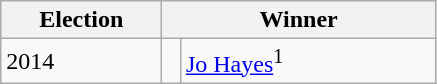<table class=wikitable>
<tr>
<th width=100>Election</th>
<th width=175 colspan=2>Winner</th>
</tr>
<tr>
<td>2014</td>
<td width=5 bgcolor=></td>
<td><a href='#'>Jo Hayes</a><sup>1</sup></td>
</tr>
</table>
